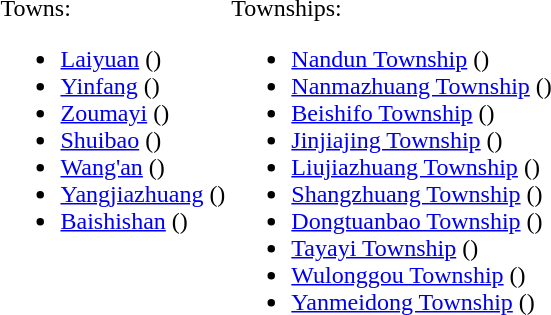<table>
<tr>
<td valign=top><br>Towns:<ul><li><a href='#'>Laiyuan</a> ()</li><li><a href='#'>Yinfang</a> ()</li><li><a href='#'>Zoumayi</a> ()</li><li><a href='#'>Shuibao</a> ()</li><li><a href='#'>Wang'an</a> ()</li><li><a href='#'>Yangjiazhuang</a> ()</li><li><a href='#'>Baishishan</a> ()</li></ul></td>
<td valign=top><br>Townships:<ul><li><a href='#'>Nandun Township</a> ()</li><li><a href='#'>Nanmazhuang Township</a> ()</li><li><a href='#'>Beishifo Township</a> ()</li><li><a href='#'>Jinjiajing Township</a> ()</li><li><a href='#'>Liujiazhuang Township</a> ()</li><li><a href='#'>Shangzhuang Township</a> ()</li><li><a href='#'>Dongtuanbao Township</a> ()</li><li><a href='#'>Tayayi Township</a> ()</li><li><a href='#'>Wulonggou Township</a> ()</li><li><a href='#'>Yanmeidong Township</a> ()</li></ul></td>
</tr>
</table>
